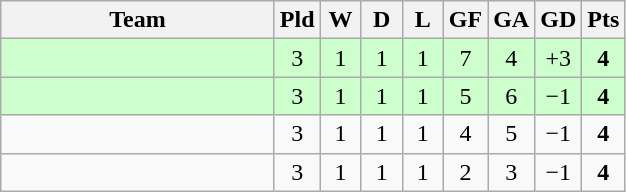<table class="wikitable" style="text-align:center;">
<tr>
<th width=175>Team</th>
<th width=20>Pld</th>
<th width=20>W</th>
<th width=20>D</th>
<th width=20>L</th>
<th width=20>GF</th>
<th width=20>GA</th>
<th width=20>GD</th>
<th width=20>Pts</th>
</tr>
<tr bgcolor=ccffcc>
<td align="left"></td>
<td>3</td>
<td>1</td>
<td>1</td>
<td>1</td>
<td>7</td>
<td>4</td>
<td>+3</td>
<td><strong>4</strong></td>
</tr>
<tr bgcolor=ccffcc>
<td align="left"></td>
<td>3</td>
<td>1</td>
<td>1</td>
<td>1</td>
<td>5</td>
<td>6</td>
<td>−1</td>
<td><strong>4</strong></td>
</tr>
<tr>
<td align="left"></td>
<td>3</td>
<td>1</td>
<td>1</td>
<td>1</td>
<td>4</td>
<td>5</td>
<td>−1</td>
<td><strong>4</strong></td>
</tr>
<tr>
<td align="left"></td>
<td>3</td>
<td>1</td>
<td>1</td>
<td>1</td>
<td>2</td>
<td>3</td>
<td>−1</td>
<td><strong>4</strong></td>
</tr>
</table>
